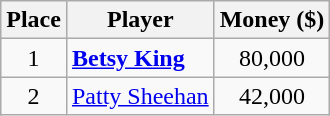<table class="wikitable">
<tr>
<th>Place</th>
<th>Player</th>
<th>Money ($)</th>
</tr>
<tr>
<td align=center>1</td>
<td> <strong><a href='#'>Betsy King</a></strong></td>
<td align=center>80,000</td>
</tr>
<tr>
<td align=center>2</td>
<td> <a href='#'>Patty Sheehan</a></td>
<td align=center>42,000</td>
</tr>
</table>
